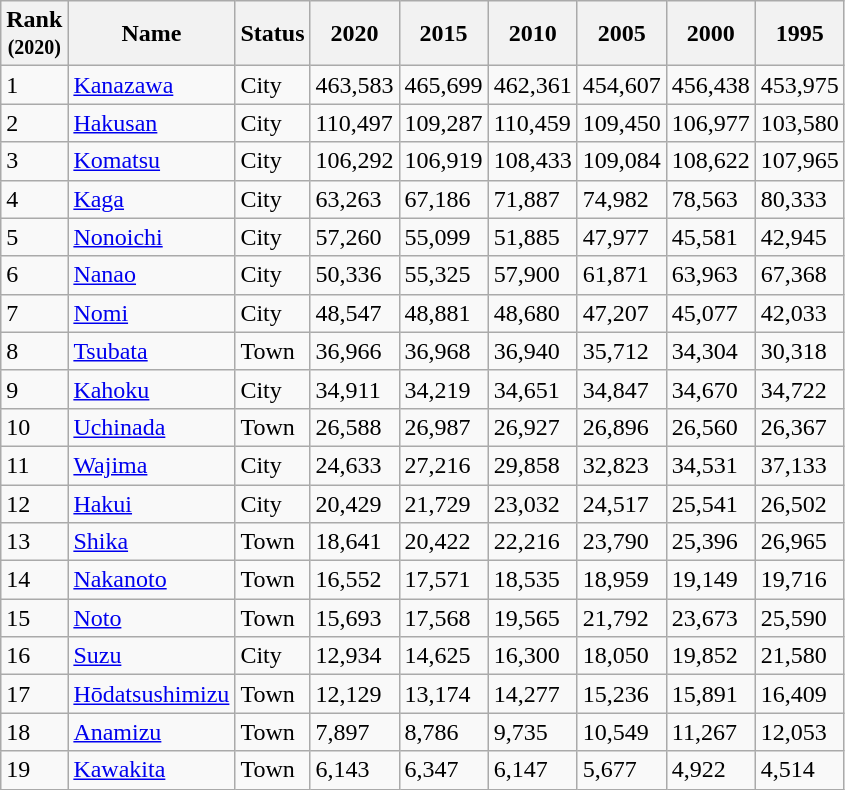<table class="wikitable sortable">
<tr>
<th>Rank<br><small>(2020)</small></th>
<th>Name</th>
<th>Status</th>
<th>2020</th>
<th>2015</th>
<th>2010</th>
<th>2005</th>
<th>2000</th>
<th>1995</th>
</tr>
<tr>
<td>1</td>
<td><a href='#'>Kanazawa</a></td>
<td>City</td>
<td>463,583</td>
<td>465,699</td>
<td>462,361</td>
<td>454,607</td>
<td>456,438</td>
<td>453,975</td>
</tr>
<tr>
<td>2</td>
<td><a href='#'>Hakusan</a></td>
<td>City</td>
<td>110,497</td>
<td>109,287</td>
<td>110,459</td>
<td>109,450</td>
<td>106,977</td>
<td>103,580</td>
</tr>
<tr>
<td>3</td>
<td><a href='#'>Komatsu</a></td>
<td>City</td>
<td>106,292</td>
<td>106,919</td>
<td>108,433</td>
<td>109,084</td>
<td>108,622</td>
<td>107,965</td>
</tr>
<tr>
<td>4</td>
<td><a href='#'>Kaga</a></td>
<td>City</td>
<td>63,263</td>
<td>67,186</td>
<td>71,887</td>
<td>74,982</td>
<td>78,563</td>
<td>80,333</td>
</tr>
<tr>
<td>5</td>
<td><a href='#'>Nonoichi</a></td>
<td>City</td>
<td>57,260</td>
<td>55,099</td>
<td>51,885</td>
<td>47,977</td>
<td>45,581</td>
<td>42,945</td>
</tr>
<tr>
<td>6</td>
<td><a href='#'>Nanao</a></td>
<td>City</td>
<td>50,336</td>
<td>55,325</td>
<td>57,900</td>
<td>61,871</td>
<td>63,963</td>
<td>67,368</td>
</tr>
<tr>
<td>7</td>
<td><a href='#'>Nomi</a></td>
<td>City</td>
<td>48,547</td>
<td>48,881</td>
<td>48,680</td>
<td>47,207</td>
<td>45,077</td>
<td>42,033</td>
</tr>
<tr>
<td>8</td>
<td><a href='#'>Tsubata</a></td>
<td>Town</td>
<td>36,966</td>
<td>36,968</td>
<td>36,940</td>
<td>35,712</td>
<td>34,304</td>
<td>30,318</td>
</tr>
<tr>
<td>9</td>
<td><a href='#'>Kahoku</a></td>
<td>City</td>
<td>34,911</td>
<td>34,219</td>
<td>34,651</td>
<td>34,847</td>
<td>34,670</td>
<td>34,722</td>
</tr>
<tr>
<td>10</td>
<td><a href='#'>Uchinada</a></td>
<td>Town</td>
<td>26,588</td>
<td>26,987</td>
<td>26,927</td>
<td>26,896</td>
<td>26,560</td>
<td>26,367</td>
</tr>
<tr>
<td>11</td>
<td><a href='#'>Wajima</a></td>
<td>City</td>
<td>24,633</td>
<td>27,216</td>
<td>29,858</td>
<td>32,823</td>
<td>34,531</td>
<td>37,133</td>
</tr>
<tr>
<td>12</td>
<td><a href='#'>Hakui</a></td>
<td>City</td>
<td>20,429</td>
<td>21,729</td>
<td>23,032</td>
<td>24,517</td>
<td>25,541</td>
<td>26,502</td>
</tr>
<tr>
<td>13</td>
<td><a href='#'>Shika</a></td>
<td>Town</td>
<td>18,641</td>
<td>20,422</td>
<td>22,216</td>
<td>23,790</td>
<td>25,396</td>
<td>26,965</td>
</tr>
<tr>
<td>14</td>
<td><a href='#'>Nakanoto</a></td>
<td>Town</td>
<td>16,552</td>
<td>17,571</td>
<td>18,535</td>
<td>18,959</td>
<td>19,149</td>
<td>19,716</td>
</tr>
<tr>
<td>15</td>
<td><a href='#'>Noto</a></td>
<td>Town</td>
<td>15,693</td>
<td>17,568</td>
<td>19,565</td>
<td>21,792</td>
<td>23,673</td>
<td>25,590</td>
</tr>
<tr>
<td>16</td>
<td><a href='#'>Suzu</a></td>
<td>City</td>
<td>12,934</td>
<td>14,625</td>
<td>16,300</td>
<td>18,050</td>
<td>19,852</td>
<td>21,580</td>
</tr>
<tr>
<td>17</td>
<td><a href='#'>Hōdatsushimizu</a></td>
<td>Town</td>
<td>12,129</td>
<td>13,174</td>
<td>14,277</td>
<td>15,236</td>
<td>15,891</td>
<td>16,409</td>
</tr>
<tr>
<td>18</td>
<td><a href='#'>Anamizu</a></td>
<td>Town</td>
<td>7,897</td>
<td>8,786</td>
<td>9,735</td>
<td>10,549</td>
<td>11,267</td>
<td>12,053</td>
</tr>
<tr>
<td>19</td>
<td><a href='#'>Kawakita</a></td>
<td>Town</td>
<td>6,143</td>
<td>6,347</td>
<td>6,147</td>
<td>5,677</td>
<td>4,922</td>
<td>4,514</td>
</tr>
</table>
